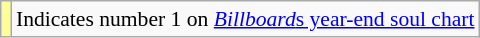<table class="wikitable" style="font-size:90%;">
<tr>
<td style="background-color:#FFFF99"></td>
<td>Indicates number 1 on <a href='#'><em>Billboard</em>s year-end soul chart</a></td>
</tr>
</table>
